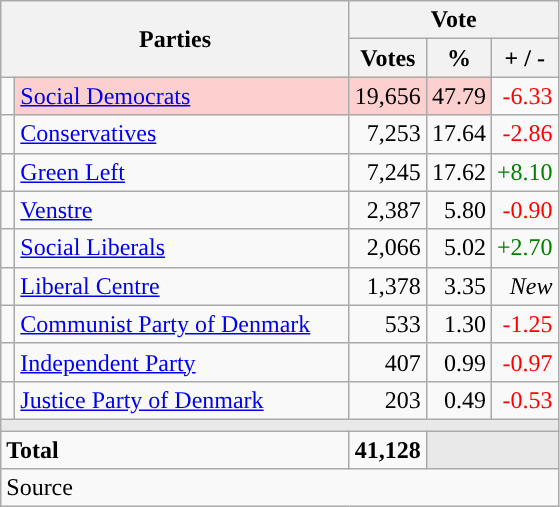<table class="wikitable" style="text-align:right;">
<tr>
<th style="text-align:centre;" rowspan="2" colspan="2" width="225">Parties</th>
<th colspan="3">Vote</th>
</tr>
<tr>
<th width="15">Votes</th>
<th width="15">%</th>
<th width="15">+ / -</th>
</tr>
<tr>
<td width="2" style="color:inherit;background:"></td>
<td bgcolor=#fbd0ce  align="left"><a href='#'>Social Democrats</a></td>
<td bgcolor=#fbd0ce>19,656</td>
<td bgcolor=#fbd0ce>47.79</td>
<td style=color:red;>-6.33</td>
</tr>
<tr>
<td width="2" style="color:inherit;background:"></td>
<td align="left"><a href='#'>Conservatives</a></td>
<td>7,253</td>
<td>17.64</td>
<td style=color:red;>-2.86</td>
</tr>
<tr>
<td width="2" style="color:inherit;background:"></td>
<td align="left"><a href='#'>Green Left</a></td>
<td>7,245</td>
<td>17.62</td>
<td style=color:green;>+8.10</td>
</tr>
<tr>
<td width="2" style="color:inherit;background:"></td>
<td align="left"><a href='#'>Venstre</a></td>
<td>2,387</td>
<td>5.80</td>
<td style=color:red;>-0.90</td>
</tr>
<tr>
<td width="2" style="color:inherit;background:"></td>
<td align="left"><a href='#'>Social Liberals</a></td>
<td>2,066</td>
<td>5.02</td>
<td style=color:green;>+2.70</td>
</tr>
<tr>
<td width="2" style="color:inherit;background:"></td>
<td align="left"><a href='#'>Liberal Centre</a></td>
<td>1,378</td>
<td>3.35</td>
<td><em>New</em></td>
</tr>
<tr>
<td width="2" style="color:inherit;background:"></td>
<td align="left"><a href='#'>Communist Party of Denmark</a></td>
<td>533</td>
<td>1.30</td>
<td style=color:red;>-1.25</td>
</tr>
<tr>
<td width="2" style="color:inherit;background:"></td>
<td align="left"><a href='#'>Independent Party</a></td>
<td>407</td>
<td>0.99</td>
<td style=color:red;>-0.97</td>
</tr>
<tr>
<td width="2" style="color:inherit;background:"></td>
<td align="left"><a href='#'>Justice Party of Denmark</a></td>
<td>203</td>
<td>0.49</td>
<td style=color:red;>-0.53</td>
</tr>
<tr>
<td colspan="7" bgcolor="#E9E9E9"></td>
</tr>
<tr>
<td align="left" colspan="2"><strong>Total</strong></td>
<td><strong>41,128</strong></td>
<td bgcolor="#E9E9E9" colspan="2"></td>
</tr>
<tr>
<td align="left" colspan="6">Source</td>
</tr>
</table>
